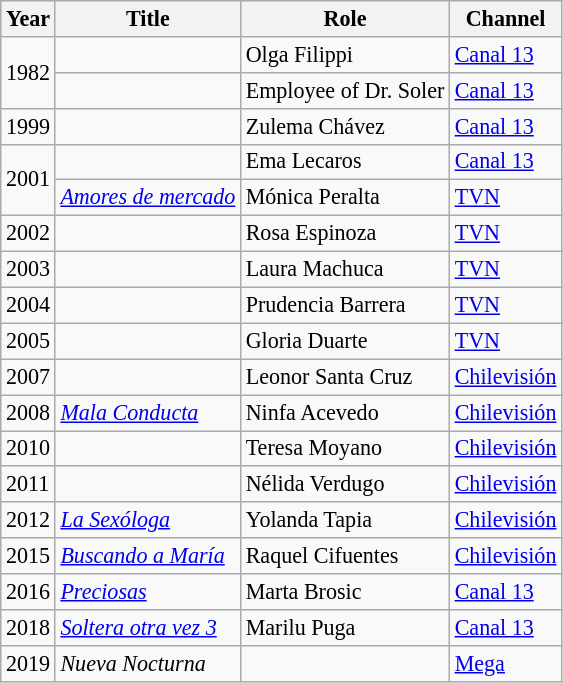<table class="wikitable" style="font-size: 92%;">
<tr>
<th>Year</th>
<th>Title</th>
<th>Role</th>
<th>Channel</th>
</tr>
<tr>
<td rowspan="2">1982</td>
<td><em></em></td>
<td>Olga Filippi</td>
<td><a href='#'>Canal 13</a></td>
</tr>
<tr>
<td><em></em></td>
<td>Employee of Dr. Soler</td>
<td><a href='#'>Canal 13</a></td>
</tr>
<tr>
<td>1999</td>
<td><em></em></td>
<td>Zulema Chávez</td>
<td><a href='#'>Canal 13</a></td>
</tr>
<tr>
<td rowspan="2">2001</td>
<td><em></em></td>
<td>Ema Lecaros</td>
<td><a href='#'>Canal 13</a></td>
</tr>
<tr>
<td><em><a href='#'>Amores de mercado</a></em></td>
<td>Mónica Peralta</td>
<td><a href='#'>TVN</a></td>
</tr>
<tr>
<td>2002</td>
<td><em></em></td>
<td>Rosa Espinoza</td>
<td><a href='#'>TVN</a></td>
</tr>
<tr>
<td>2003</td>
<td><em></em></td>
<td>Laura Machuca</td>
<td><a href='#'>TVN</a></td>
</tr>
<tr>
<td>2004</td>
<td><em></em></td>
<td>Prudencia Barrera</td>
<td><a href='#'>TVN</a></td>
</tr>
<tr>
<td>2005</td>
<td><em></em></td>
<td>Gloria Duarte</td>
<td><a href='#'>TVN</a></td>
</tr>
<tr>
<td>2007</td>
<td><em></em></td>
<td>Leonor Santa Cruz</td>
<td><a href='#'>Chilevisión</a></td>
</tr>
<tr>
<td>2008</td>
<td><em><a href='#'>Mala Conducta</a></em></td>
<td>Ninfa Acevedo</td>
<td><a href='#'>Chilevisión</a></td>
</tr>
<tr>
<td>2010</td>
<td><em></em></td>
<td>Teresa Moyano</td>
<td><a href='#'>Chilevisión</a></td>
</tr>
<tr>
<td>2011</td>
<td><em></em></td>
<td>Nélida Verdugo</td>
<td><a href='#'>Chilevisión</a></td>
</tr>
<tr>
<td>2012</td>
<td><em><a href='#'>La Sexóloga</a></em></td>
<td>Yolanda Tapia</td>
<td><a href='#'>Chilevisión</a></td>
</tr>
<tr>
<td>2015</td>
<td><em><a href='#'>Buscando a María</a></em></td>
<td>Raquel Cifuentes</td>
<td><a href='#'>Chilevisión</a></td>
</tr>
<tr>
<td>2016</td>
<td><em><a href='#'>Preciosas</a></em></td>
<td>Marta Brosic</td>
<td><a href='#'>Canal 13</a></td>
</tr>
<tr>
<td>2018</td>
<td><em><a href='#'>Soltera otra vez 3</a></em></td>
<td>Marilu Puga</td>
<td><a href='#'>Canal 13</a></td>
</tr>
<tr>
<td>2019</td>
<td><em>Nueva Nocturna</em></td>
<td></td>
<td><a href='#'>Mega</a></td>
</tr>
</table>
